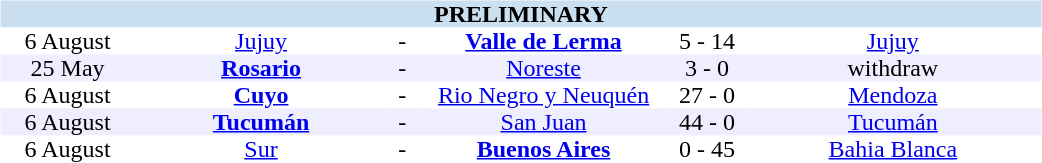<table table width=700>
<tr>
<td width=700 valign="top"><br><table border=0 cellspacing=0 cellpadding=0 style="font-size: 100%; border-collapse: collapse;" width=100%>
<tr bgcolor="#CADFF0">
<td style="font-size:100%"; align="center" colspan="6"><strong>PRELIMINARY</strong></td>
</tr>
<tr align=center bgcolor=#FFFFFF>
<td width=90>6 August</td>
<td width=170><a href='#'>Jujuy</a></td>
<td width=20>-</td>
<td width=170><strong><a href='#'>Valle de Lerma</a></strong></td>
<td width=50>5 - 14</td>
<td width=200><a href='#'>Jujuy</a></td>
</tr>
<tr align=center bgcolor=#EEEEFF>
<td width=90>25 May</td>
<td width=170><strong><a href='#'>Rosario</a></strong></td>
<td width=20>-</td>
<td width=170><a href='#'>Noreste</a></td>
<td width=50>3 - 0</td>
<td width=200>withdraw</td>
</tr>
<tr align=center bgcolor=#FFFFFF>
<td width=90>6 August</td>
<td width=170><strong><a href='#'>Cuyo</a></strong></td>
<td width=20>-</td>
<td width=170><a href='#'>Rio Negro y Neuquén</a></td>
<td width=50>27 - 0</td>
<td width=200><a href='#'>Mendoza</a></td>
</tr>
<tr align=center bgcolor=#EEEEFF>
<td width=90>6 August</td>
<td width=170><strong><a href='#'>Tucumán</a></strong></td>
<td width=20>-</td>
<td width=170><a href='#'>San Juan</a></td>
<td width=50>44 - 0</td>
<td width=200><a href='#'>Tucumán</a></td>
</tr>
<tr align=center bgcolor=#FFFFFF>
<td width=90>6 August</td>
<td width=170><a href='#'>Sur</a></td>
<td width=20>-</td>
<td width=170><strong><a href='#'>Buenos Aires</a></strong></td>
<td width=50>0 - 45</td>
<td width=200><a href='#'>Bahia Blanca</a></td>
</tr>
</table>
</td>
</tr>
</table>
